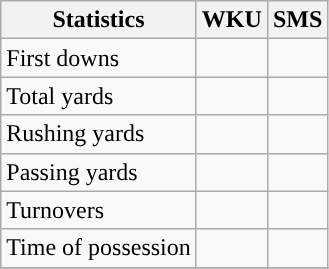<table class="wikitable" style="float: left;">
<tr>
<th>Statistics</th>
<th>WKU</th>
<th>SMS</th>
</tr>
<tr>
<td>First downs</td>
<td></td>
<td></td>
</tr>
<tr>
<td>Total yards</td>
<td></td>
<td></td>
</tr>
<tr>
<td>Rushing yards</td>
<td></td>
<td></td>
</tr>
<tr>
<td>Passing yards</td>
<td></td>
<td></td>
</tr>
<tr>
<td>Turnovers</td>
<td></td>
<td></td>
</tr>
<tr>
<td>Time of possession</td>
<td></td>
<td></td>
</tr>
<tr>
</tr>
</table>
